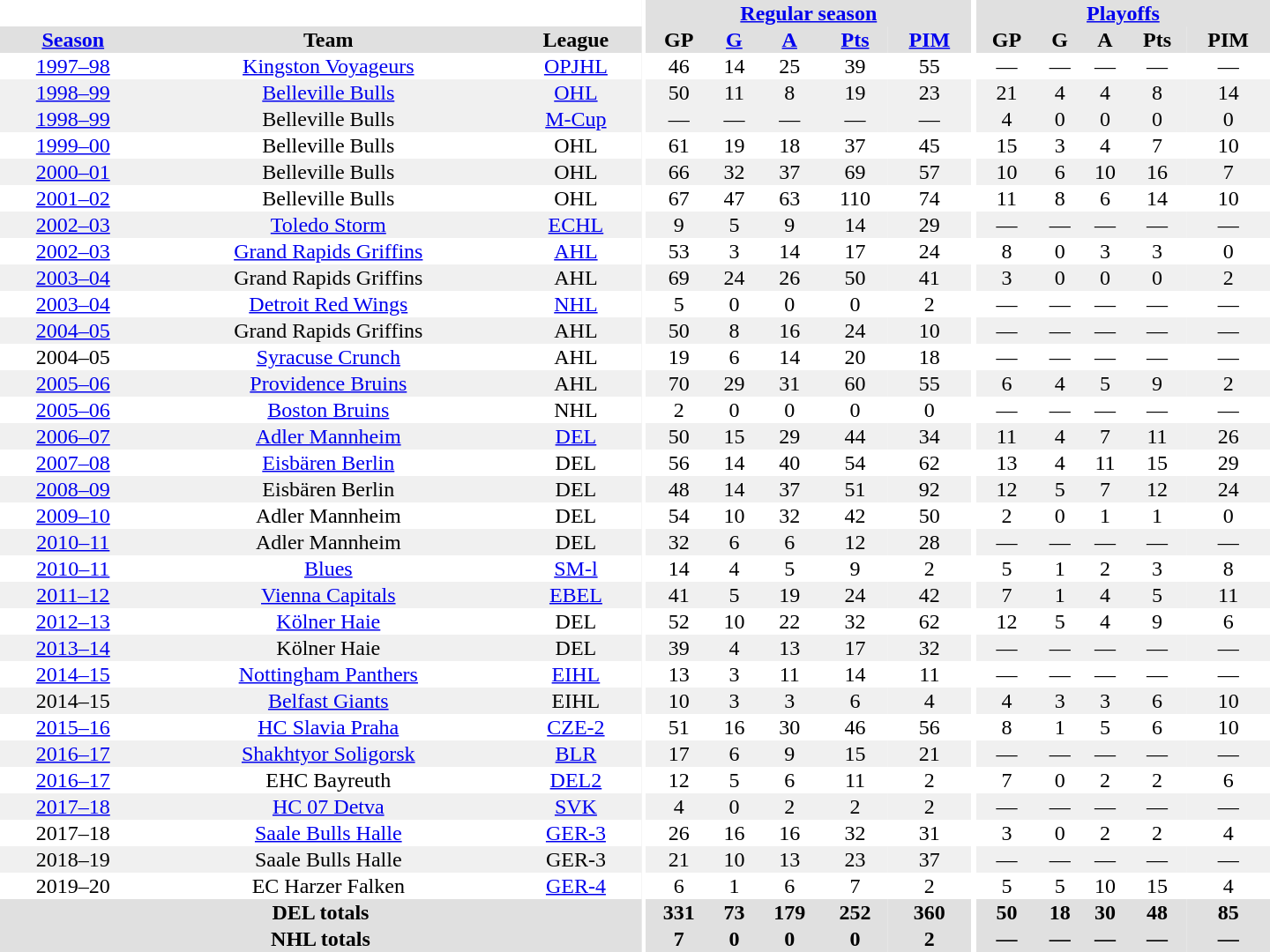<table border="0" cellpadding="1" cellspacing="0" style="text-align:center; width:60em">
<tr bgcolor="#e0e0e0">
<th colspan="3" bgcolor="#ffffff"></th>
<th rowspan="100" bgcolor="#ffffff"></th>
<th colspan="5"><a href='#'>Regular season</a></th>
<th rowspan="100" bgcolor="#ffffff"></th>
<th colspan="5"><a href='#'>Playoffs</a></th>
</tr>
<tr bgcolor="#e0e0e0">
<th><a href='#'>Season</a></th>
<th>Team</th>
<th>League</th>
<th>GP</th>
<th><a href='#'>G</a></th>
<th><a href='#'>A</a></th>
<th><a href='#'>Pts</a></th>
<th><a href='#'>PIM</a></th>
<th>GP</th>
<th>G</th>
<th>A</th>
<th>Pts</th>
<th>PIM</th>
</tr>
<tr>
<td><a href='#'>1997–98</a></td>
<td><a href='#'>Kingston Voyageurs</a></td>
<td><a href='#'>OPJHL</a></td>
<td>46</td>
<td>14</td>
<td>25</td>
<td>39</td>
<td>55</td>
<td>—</td>
<td>—</td>
<td>—</td>
<td>—</td>
<td>—</td>
</tr>
<tr bgcolor="#f0f0f0">
<td><a href='#'>1998–99</a></td>
<td><a href='#'>Belleville Bulls</a></td>
<td><a href='#'>OHL</a></td>
<td>50</td>
<td>11</td>
<td>8</td>
<td>19</td>
<td>23</td>
<td>21</td>
<td>4</td>
<td>4</td>
<td>8</td>
<td>14</td>
</tr>
<tr bgcolor="#f0f0f0">
<td><a href='#'>1998–99</a></td>
<td>Belleville Bulls</td>
<td><a href='#'>M-Cup</a></td>
<td>—</td>
<td>—</td>
<td>—</td>
<td>—</td>
<td>—</td>
<td>4</td>
<td>0</td>
<td>0</td>
<td>0</td>
<td>0</td>
</tr>
<tr>
<td><a href='#'>1999–00</a></td>
<td>Belleville Bulls</td>
<td>OHL</td>
<td>61</td>
<td>19</td>
<td>18</td>
<td>37</td>
<td>45</td>
<td>15</td>
<td>3</td>
<td>4</td>
<td>7</td>
<td>10</td>
</tr>
<tr bgcolor="#f0f0f0">
<td><a href='#'>2000–01</a></td>
<td>Belleville Bulls</td>
<td>OHL</td>
<td>66</td>
<td>32</td>
<td>37</td>
<td>69</td>
<td>57</td>
<td>10</td>
<td>6</td>
<td>10</td>
<td>16</td>
<td>7</td>
</tr>
<tr>
<td><a href='#'>2001–02</a></td>
<td>Belleville Bulls</td>
<td>OHL</td>
<td>67</td>
<td>47</td>
<td>63</td>
<td>110</td>
<td>74</td>
<td>11</td>
<td>8</td>
<td>6</td>
<td>14</td>
<td>10</td>
</tr>
<tr bgcolor="#f0f0f0">
<td><a href='#'>2002–03</a></td>
<td><a href='#'>Toledo Storm</a></td>
<td><a href='#'>ECHL</a></td>
<td>9</td>
<td>5</td>
<td>9</td>
<td>14</td>
<td>29</td>
<td>—</td>
<td>—</td>
<td>—</td>
<td>—</td>
<td>—</td>
</tr>
<tr>
<td><a href='#'>2002–03</a></td>
<td><a href='#'>Grand Rapids Griffins</a></td>
<td><a href='#'>AHL</a></td>
<td>53</td>
<td>3</td>
<td>14</td>
<td>17</td>
<td>24</td>
<td>8</td>
<td>0</td>
<td>3</td>
<td>3</td>
<td>0</td>
</tr>
<tr bgcolor="#f0f0f0">
<td><a href='#'>2003–04</a></td>
<td>Grand Rapids Griffins</td>
<td>AHL</td>
<td>69</td>
<td>24</td>
<td>26</td>
<td>50</td>
<td>41</td>
<td>3</td>
<td>0</td>
<td>0</td>
<td>0</td>
<td>2</td>
</tr>
<tr>
<td><a href='#'>2003–04</a></td>
<td><a href='#'>Detroit Red Wings</a></td>
<td><a href='#'>NHL</a></td>
<td>5</td>
<td>0</td>
<td>0</td>
<td>0</td>
<td>2</td>
<td>—</td>
<td>—</td>
<td>—</td>
<td>—</td>
<td>—</td>
</tr>
<tr bgcolor="#f0f0f0">
<td><a href='#'>2004–05</a></td>
<td>Grand Rapids Griffins</td>
<td>AHL</td>
<td>50</td>
<td>8</td>
<td>16</td>
<td>24</td>
<td>10</td>
<td>—</td>
<td>—</td>
<td>—</td>
<td>—</td>
<td>—</td>
</tr>
<tr>
<td>2004–05</td>
<td><a href='#'>Syracuse Crunch</a></td>
<td>AHL</td>
<td>19</td>
<td>6</td>
<td>14</td>
<td>20</td>
<td>18</td>
<td>—</td>
<td>—</td>
<td>—</td>
<td>—</td>
<td>—</td>
</tr>
<tr bgcolor="#f0f0f0">
<td><a href='#'>2005–06</a></td>
<td><a href='#'>Providence Bruins</a></td>
<td>AHL</td>
<td>70</td>
<td>29</td>
<td>31</td>
<td>60</td>
<td>55</td>
<td>6</td>
<td>4</td>
<td>5</td>
<td>9</td>
<td>2</td>
</tr>
<tr>
<td><a href='#'>2005–06</a></td>
<td><a href='#'>Boston Bruins</a></td>
<td>NHL</td>
<td>2</td>
<td>0</td>
<td>0</td>
<td>0</td>
<td>0</td>
<td>—</td>
<td>—</td>
<td>—</td>
<td>—</td>
<td>—</td>
</tr>
<tr bgcolor="#f0f0f0">
<td><a href='#'>2006–07</a></td>
<td><a href='#'>Adler Mannheim</a></td>
<td><a href='#'>DEL</a></td>
<td>50</td>
<td>15</td>
<td>29</td>
<td>44</td>
<td>34</td>
<td>11</td>
<td>4</td>
<td>7</td>
<td>11</td>
<td>26</td>
</tr>
<tr>
<td><a href='#'>2007–08</a></td>
<td><a href='#'>Eisbären Berlin</a></td>
<td>DEL</td>
<td>56</td>
<td>14</td>
<td>40</td>
<td>54</td>
<td>62</td>
<td>13</td>
<td>4</td>
<td>11</td>
<td>15</td>
<td>29</td>
</tr>
<tr bgcolor="#f0f0f0">
<td><a href='#'>2008–09</a></td>
<td>Eisbären Berlin</td>
<td>DEL</td>
<td>48</td>
<td>14</td>
<td>37</td>
<td>51</td>
<td>92</td>
<td>12</td>
<td>5</td>
<td>7</td>
<td>12</td>
<td>24</td>
</tr>
<tr>
<td><a href='#'>2009–10</a></td>
<td>Adler Mannheim</td>
<td>DEL</td>
<td>54</td>
<td>10</td>
<td>32</td>
<td>42</td>
<td>50</td>
<td>2</td>
<td>0</td>
<td>1</td>
<td>1</td>
<td>0</td>
</tr>
<tr bgcolor="#f0f0f0">
<td><a href='#'>2010–11</a></td>
<td>Adler Mannheim</td>
<td>DEL</td>
<td>32</td>
<td>6</td>
<td>6</td>
<td>12</td>
<td>28</td>
<td>—</td>
<td>—</td>
<td>—</td>
<td>—</td>
<td>—</td>
</tr>
<tr>
<td><a href='#'>2010–11</a></td>
<td><a href='#'>Blues</a></td>
<td><a href='#'>SM-l</a></td>
<td>14</td>
<td>4</td>
<td>5</td>
<td>9</td>
<td>2</td>
<td>5</td>
<td>1</td>
<td>2</td>
<td>3</td>
<td>8</td>
</tr>
<tr bgcolor="#f0f0f0">
<td><a href='#'>2011–12</a></td>
<td><a href='#'>Vienna Capitals</a></td>
<td><a href='#'>EBEL</a></td>
<td>41</td>
<td>5</td>
<td>19</td>
<td>24</td>
<td>42</td>
<td>7</td>
<td>1</td>
<td>4</td>
<td>5</td>
<td>11</td>
</tr>
<tr>
<td><a href='#'>2012–13</a></td>
<td><a href='#'>Kölner Haie</a></td>
<td>DEL</td>
<td>52</td>
<td>10</td>
<td>22</td>
<td>32</td>
<td>62</td>
<td>12</td>
<td>5</td>
<td>4</td>
<td>9</td>
<td>6</td>
</tr>
<tr bgcolor="#f0f0f0">
<td><a href='#'>2013–14</a></td>
<td>Kölner Haie</td>
<td>DEL</td>
<td>39</td>
<td>4</td>
<td>13</td>
<td>17</td>
<td>32</td>
<td>—</td>
<td>—</td>
<td>—</td>
<td>—</td>
<td>—</td>
</tr>
<tr>
<td><a href='#'>2014–15</a></td>
<td><a href='#'>Nottingham Panthers</a></td>
<td><a href='#'>EIHL</a></td>
<td>13</td>
<td>3</td>
<td>11</td>
<td>14</td>
<td>11</td>
<td>—</td>
<td>—</td>
<td>—</td>
<td>—</td>
<td>—</td>
</tr>
<tr bgcolor="#f0f0f0">
<td>2014–15</td>
<td><a href='#'>Belfast Giants</a></td>
<td>EIHL</td>
<td>10</td>
<td>3</td>
<td>3</td>
<td>6</td>
<td>4</td>
<td>4</td>
<td>3</td>
<td>3</td>
<td>6</td>
<td>10</td>
</tr>
<tr>
<td><a href='#'>2015–16</a></td>
<td><a href='#'>HC Slavia Praha</a></td>
<td><a href='#'>CZE-2</a></td>
<td>51</td>
<td>16</td>
<td>30</td>
<td>46</td>
<td>56</td>
<td>8</td>
<td>1</td>
<td>5</td>
<td>6</td>
<td>10</td>
</tr>
<tr bgcolor="#f0f0f0">
<td><a href='#'>2016–17</a></td>
<td><a href='#'>Shakhtyor Soligorsk</a></td>
<td><a href='#'>BLR</a></td>
<td>17</td>
<td>6</td>
<td>9</td>
<td>15</td>
<td>21</td>
<td>—</td>
<td>—</td>
<td>—</td>
<td>—</td>
<td>—</td>
</tr>
<tr>
<td><a href='#'>2016–17</a></td>
<td>EHC Bayreuth</td>
<td><a href='#'>DEL2</a></td>
<td>12</td>
<td>5</td>
<td>6</td>
<td>11</td>
<td>2</td>
<td>7</td>
<td>0</td>
<td>2</td>
<td>2</td>
<td>6</td>
</tr>
<tr bgcolor="#f0f0f0">
<td><a href='#'>2017–18</a></td>
<td><a href='#'>HC 07 Detva</a></td>
<td><a href='#'>SVK</a></td>
<td>4</td>
<td>0</td>
<td>2</td>
<td>2</td>
<td>2</td>
<td>—</td>
<td>—</td>
<td>—</td>
<td>—</td>
<td>—</td>
</tr>
<tr>
<td>2017–18</td>
<td><a href='#'>Saale Bulls Halle</a></td>
<td><a href='#'>GER-3</a></td>
<td>26</td>
<td>16</td>
<td>16</td>
<td>32</td>
<td>31</td>
<td>3</td>
<td>0</td>
<td>2</td>
<td>2</td>
<td>4</td>
</tr>
<tr bgcolor="#f0f0f0">
<td>2018–19</td>
<td>Saale Bulls Halle</td>
<td>GER-3</td>
<td>21</td>
<td>10</td>
<td>13</td>
<td>23</td>
<td>37</td>
<td>—</td>
<td>—</td>
<td>—</td>
<td>—</td>
<td>—</td>
</tr>
<tr>
<td>2019–20</td>
<td>EC Harzer Falken</td>
<td><a href='#'>GER-4</a></td>
<td>6</td>
<td>1</td>
<td>6</td>
<td>7</td>
<td>2</td>
<td>5</td>
<td>5</td>
<td>10</td>
<td>15</td>
<td>4</td>
</tr>
<tr bgcolor="#e0e0e0">
<th colspan="3">DEL totals</th>
<th>331</th>
<th>73</th>
<th>179</th>
<th>252</th>
<th>360</th>
<th>50</th>
<th>18</th>
<th>30</th>
<th>48</th>
<th>85</th>
</tr>
<tr bgcolor="#e0e0e0">
<th colspan="3">NHL totals</th>
<th>7</th>
<th>0</th>
<th>0</th>
<th>0</th>
<th>2</th>
<th>—</th>
<th>—</th>
<th>—</th>
<th>—</th>
<th>—</th>
</tr>
</table>
